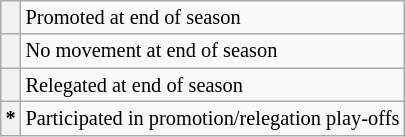<table class="wikitable" style="font-size:85%">
<tr>
<th></th>
<td>Promoted at end of season</td>
</tr>
<tr>
<th></th>
<td>No movement at end of season</td>
</tr>
<tr>
<th></th>
<td>Relegated at end of season</td>
</tr>
<tr>
<th>*</th>
<td>Participated in promotion/relegation play-offs</td>
</tr>
</table>
